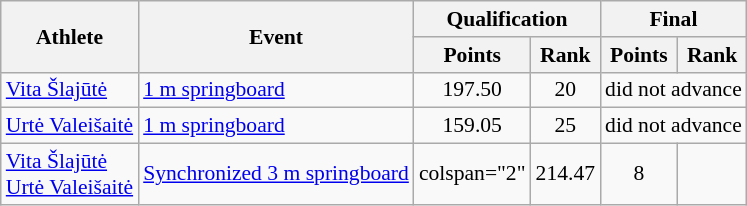<table class="wikitable" style="text-align: center; font-size:90%">
<tr>
<th rowspan="2">Athlete</th>
<th rowspan="2">Event</th>
<th colspan="2">Qualification</th>
<th colspan="2">Final</th>
</tr>
<tr>
<th>Points</th>
<th>Rank</th>
<th>Points</th>
<th>Rank</th>
</tr>
<tr>
<td align="left"><a href='#'>Vita Šlajūtė</a></td>
<td align="left"><a href='#'>1 m springboard</a></td>
<td>197.50</td>
<td>20</td>
<td colspan=2>did not advance</td>
</tr>
<tr>
<td align="left"><a href='#'>Urtė Valeišaitė</a></td>
<td align="left"><a href='#'>1 m springboard</a></td>
<td>159.05</td>
<td>25</td>
<td colspan=2>did not advance</td>
</tr>
<tr>
<td align="left"><a href='#'>Vita Šlajūtė</a><br><a href='#'>Urtė Valeišaitė</a></td>
<td align="left"><a href='#'>Synchronized 3 m springboard</a></td>
<td>colspan="2" </td>
<td>214.47</td>
<td>8</td>
</tr>
</table>
